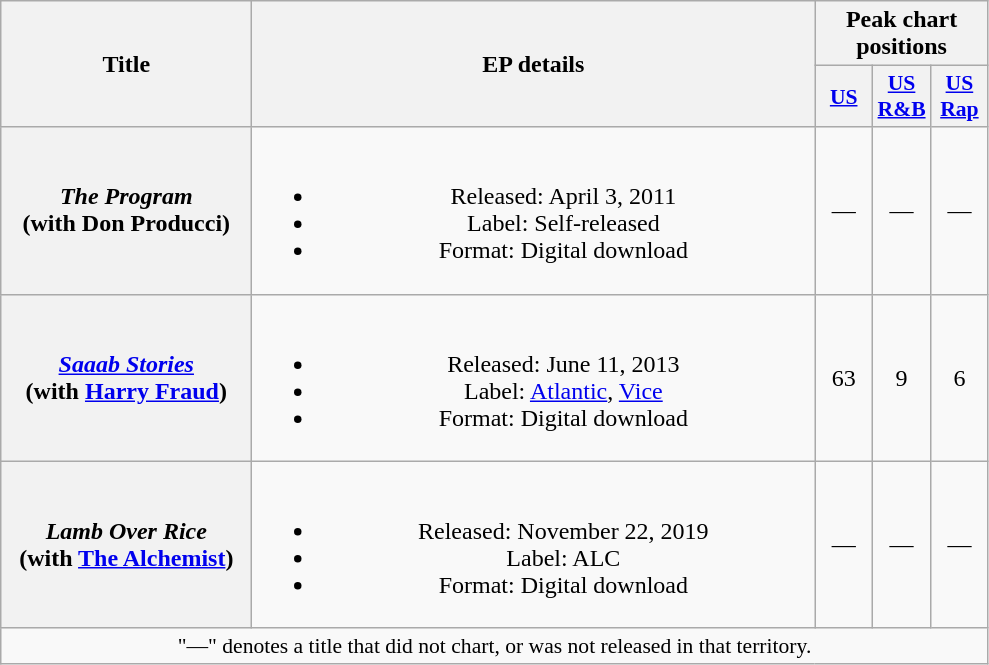<table class="wikitable plainrowheaders" style="text-align:center;">
<tr>
<th scope="col" rowspan="2" style="width:10em;">Title</th>
<th scope="col" rowspan="2" style="width:23em;">EP details</th>
<th scope="col" colspan="3">Peak chart positions</th>
</tr>
<tr>
<th scope="col" style="width:2.2em;font-size:90%;"><a href='#'>US</a></th>
<th scope="col" style="width:2.2em;font-size:90%;"><a href='#'>US R&B</a></th>
<th scope="col" style="width:2.2em;font-size:90%;"><a href='#'>US Rap</a></th>
</tr>
<tr>
<th scope="row"><em>The Program</em><br><span>(with Don Producci)</span></th>
<td><br><ul><li>Released: April 3, 2011</li><li>Label: Self-released</li><li>Format: Digital download</li></ul></td>
<td>—</td>
<td>—</td>
<td>—</td>
</tr>
<tr>
<th scope="row"><em><a href='#'>Saaab Stories</a></em><br><span>(with <a href='#'>Harry Fraud</a>)</span></th>
<td><br><ul><li>Released: June 11, 2013</li><li>Label: <a href='#'>Atlantic</a>, <a href='#'>Vice</a></li><li>Format: Digital download</li></ul></td>
<td>63</td>
<td>9</td>
<td>6</td>
</tr>
<tr>
<th scope="row"><em>Lamb Over Rice</em><br><span>(with <a href='#'>The Alchemist</a>)</span></th>
<td><br><ul><li>Released: November 22, 2019</li><li>Label: ALC</li><li>Format: Digital download</li></ul></td>
<td>—</td>
<td>—</td>
<td>—</td>
</tr>
<tr>
<td colspan="14" style="font-size:90%">"—" denotes a title that did not chart, or was not released in that territory.</td>
</tr>
</table>
